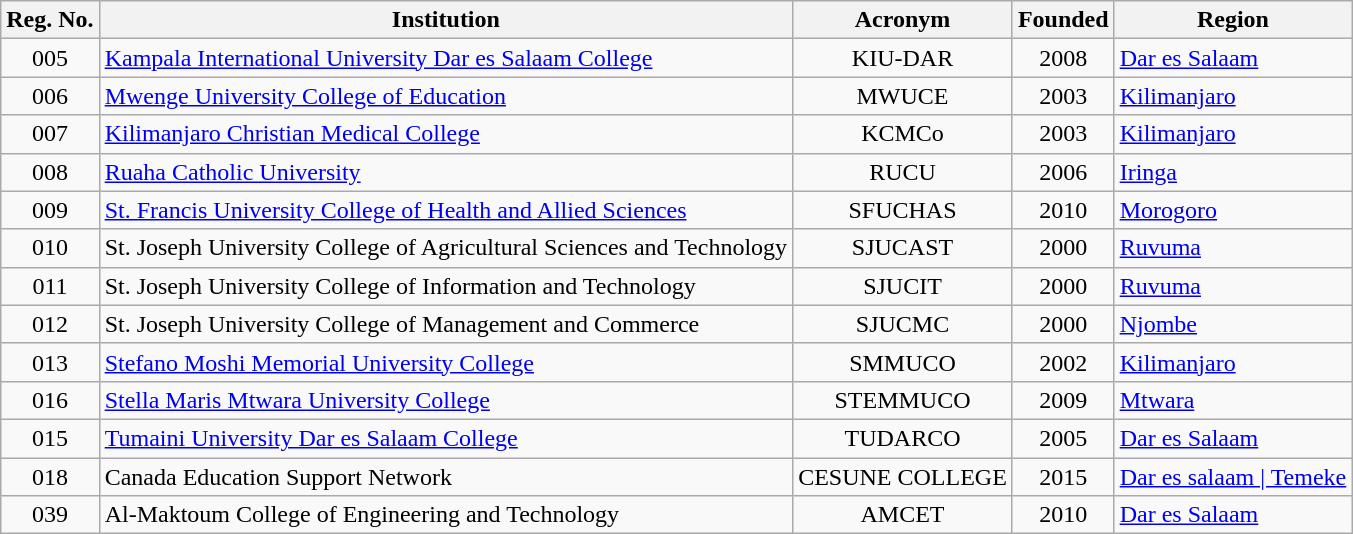<table class="wikitable sortable" border="1">
<tr>
<th>Reg. No.</th>
<th>Institution</th>
<th>Acronym</th>
<th>Founded</th>
<th>Region</th>
</tr>
<tr>
<td align=center>005</td>
<td><a href='#'>Kampala International University Dar es Salaam College</a></td>
<td align=center>KIU-DAR</td>
<td align=center>2008</td>
<td><a href='#'>Dar es Salaam</a></td>
</tr>
<tr>
<td align=center>006</td>
<td><a href='#'>Mwenge University College of Education</a></td>
<td align=center>MWUCE</td>
<td align=center>2003</td>
<td><a href='#'>Kilimanjaro</a></td>
</tr>
<tr>
<td align=center>007</td>
<td><a href='#'>Kilimanjaro Christian Medical College</a></td>
<td align=center>KCMCo</td>
<td align=center>2003</td>
<td><a href='#'>Kilimanjaro</a></td>
</tr>
<tr>
<td align=center>008</td>
<td><a href='#'>Ruaha Catholic University</a></td>
<td align=center>RUCU</td>
<td align=center>2006</td>
<td><a href='#'>Iringa</a></td>
</tr>
<tr>
<td align=center>009</td>
<td><a href='#'>St. Francis University College of Health and Allied Sciences</a></td>
<td align=center>SFUCHAS</td>
<td align=center>2010</td>
<td><a href='#'>Morogoro</a></td>
</tr>
<tr>
<td align=center>010</td>
<td>St. Joseph University College of Agricultural Sciences and Technology</td>
<td align=center>SJUCAST</td>
<td align=center>2000</td>
<td><a href='#'>Ruvuma</a></td>
</tr>
<tr>
<td align=center>011</td>
<td>St. Joseph University College of Information and Technology</td>
<td align=center>SJUCIT</td>
<td align=center>2000</td>
<td><a href='#'>Ruvuma</a></td>
</tr>
<tr>
<td align=center>012</td>
<td>St. Joseph University College of Management and Commerce</td>
<td align=center>SJUCMC</td>
<td align=center>2000</td>
<td><a href='#'>Njombe</a></td>
</tr>
<tr>
<td align=center>013</td>
<td><a href='#'>Stefano Moshi Memorial University College</a></td>
<td align=center>SMMUCO</td>
<td align=center>2002</td>
<td><a href='#'>Kilimanjaro</a></td>
</tr>
<tr>
<td align=center>016</td>
<td><a href='#'>Stella Maris Mtwara University College</a></td>
<td align=center>STEMMUCO</td>
<td align=center>2009</td>
<td><a href='#'>Mtwara</a></td>
</tr>
<tr>
<td align=center>015</td>
<td><a href='#'>Tumaini University Dar es Salaam College</a></td>
<td align=center>TUDARCO</td>
<td align=center>2005</td>
<td><a href='#'>Dar es Salaam</a></td>
</tr>
<tr>
<td align=center>018</td>
<td>Canada Education Support Network</td>
<td align=center>CESUNE COLLEGE</td>
<td align=center>2015</td>
<td><a href='#'>Dar es salaam | Temeke</a></td>
</tr>
<tr>
<td align=center>039</td>
<td>Al-Maktoum College of Engineering and Technology</td>
<td align=center>AMCET</td>
<td align=center>2010</td>
<td><a href='#'>Dar es Salaam</a></td>
</tr>
</table>
